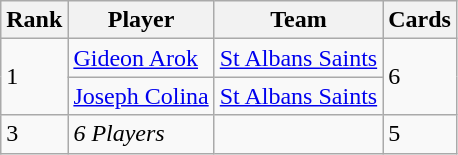<table class="wikitable">
<tr>
<th>Rank</th>
<th>Player</th>
<th>Team</th>
<th>Cards</th>
</tr>
<tr>
<td rowspan="2">1</td>
<td><a href='#'>Gideon Arok</a></td>
<td><a href='#'>St Albans Saints</a></td>
<td rowspan="2">6</td>
</tr>
<tr>
<td><a href='#'>Joseph Colina</a></td>
<td><a href='#'>St Albans Saints</a></td>
</tr>
<tr>
<td rowspan="4">3</td>
<td><em>6 Players</em></td>
<td></td>
<td rowspan="4">5</td>
</tr>
</table>
